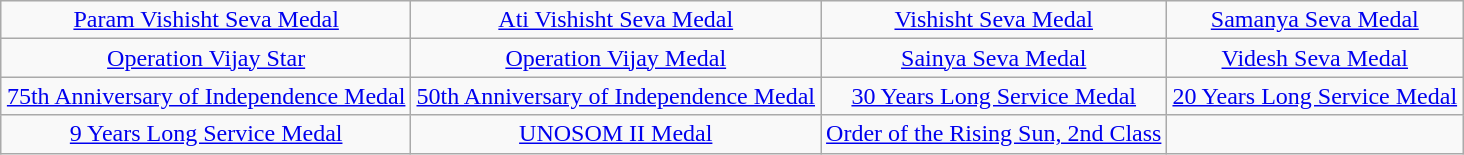<table class="wikitable" style="margin:1em auto; text-align:center;">
<tr>
<td><a href='#'>Param Vishisht Seva Medal</a></td>
<td><a href='#'>Ati Vishisht Seva Medal</a></td>
<td><a href='#'>Vishisht Seva Medal</a></td>
<td><a href='#'>Samanya Seva Medal</a></td>
</tr>
<tr>
<td><a href='#'>Operation Vijay Star</a></td>
<td><a href='#'>Operation Vijay Medal</a></td>
<td><a href='#'>Sainya Seva Medal</a></td>
<td><a href='#'>Videsh Seva Medal</a></td>
</tr>
<tr>
<td><a href='#'>75th Anniversary of Independence Medal</a></td>
<td><a href='#'>50th Anniversary of Independence Medal</a></td>
<td><a href='#'>30 Years Long Service Medal</a></td>
<td><a href='#'>20 Years Long Service Medal</a></td>
</tr>
<tr>
<td><a href='#'>9 Years Long Service Medal</a></td>
<td><a href='#'>UNOSOM II Medal</a></td>
<td><a href='#'>Order of the Rising Sun, 2nd Class</a></td>
<td></td>
</tr>
</table>
